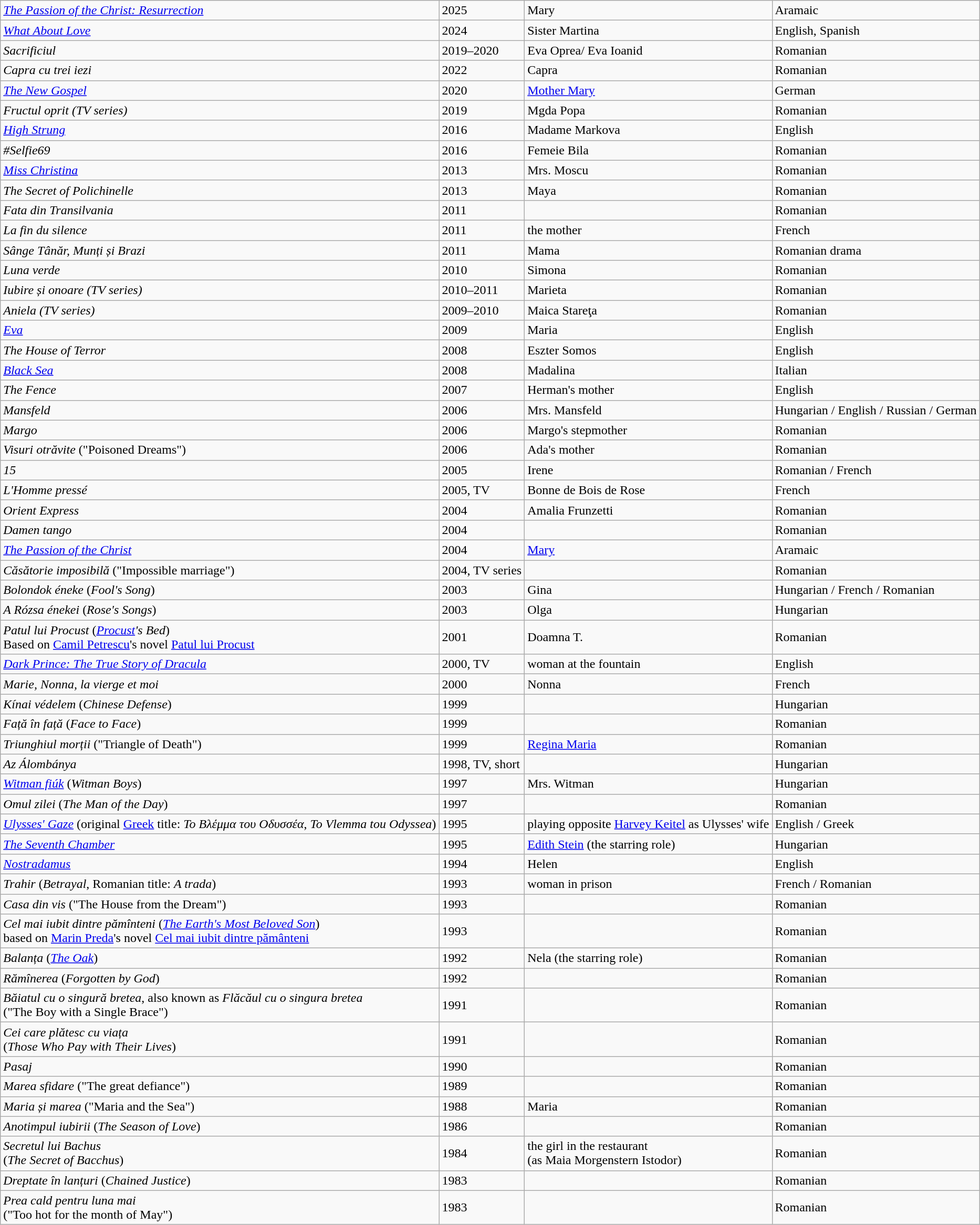<table class=wikitable>
<tr>
<td><em><a href='#'>The Passion of the Christ: Resurrection</a></em></td>
<td>2025</td>
<td>Mary</td>
<td>Aramaic</td>
</tr>
<tr>
<td><em><a href='#'>What About Love</a></em></td>
<td>2024</td>
<td>Sister Martina</td>
<td>English, Spanish</td>
</tr>
<tr>
<td><em>Sacrificiul</em></td>
<td>2019–2020</td>
<td>Eva Oprea/ Eva Ioanid</td>
<td>Romanian</td>
</tr>
<tr>
<td><em>Capra cu trei iezi</em></td>
<td>2022</td>
<td>Capra</td>
<td>Romanian</td>
</tr>
<tr>
<td><em><a href='#'>The New Gospel</a></em></td>
<td>2020</td>
<td><a href='#'>Mother Mary</a></td>
<td>German</td>
</tr>
<tr>
<td><em>Fructul oprit (TV series)</em></td>
<td>2019</td>
<td>Mgda Popa</td>
<td>Romanian</td>
</tr>
<tr>
<td><em><a href='#'>High Strung</a></em></td>
<td>2016</td>
<td>Madame Markova</td>
<td>English</td>
</tr>
<tr>
<td><em>#Selfie69</em></td>
<td>2016</td>
<td>Femeie Bila</td>
<td>Romanian</td>
</tr>
<tr>
<td><em><a href='#'>Miss Christina</a></em></td>
<td>2013</td>
<td>Mrs. Moscu</td>
<td>Romanian</td>
</tr>
<tr>
<td><em>The Secret of Polichinelle</em></td>
<td>2013</td>
<td>Maya</td>
<td>Romanian</td>
</tr>
<tr>
<td><em>Fata din Transilvania</em></td>
<td>2011</td>
<td></td>
<td>Romanian</td>
</tr>
<tr>
<td><em>La fin du silence</em></td>
<td>2011</td>
<td>the mother</td>
<td>French</td>
</tr>
<tr>
<td><em>Sânge Tânăr, Munți și Brazi</em></td>
<td>2011</td>
<td>Mama</td>
<td>Romanian drama</td>
</tr>
<tr>
<td><em>Luna verde</em></td>
<td>2010</td>
<td>Simona</td>
<td>Romanian</td>
</tr>
<tr>
<td><em>Iubire și onoare (TV series)</em></td>
<td>2010–2011</td>
<td>Marieta</td>
<td>Romanian</td>
</tr>
<tr>
<td><em>Aniela (TV series)</em></td>
<td>2009–2010</td>
<td>Maica Stareţa</td>
<td>Romanian</td>
</tr>
<tr>
<td><em><a href='#'>Eva</a></em></td>
<td>2009</td>
<td>Maria</td>
<td>English</td>
</tr>
<tr>
<td><em>The House of Terror</em></td>
<td>2008</td>
<td>Eszter Somos</td>
<td>English</td>
</tr>
<tr>
<td><em><a href='#'>Black Sea</a></em></td>
<td>2008</td>
<td>Madalina</td>
<td>Italian</td>
</tr>
<tr>
<td><em>The Fence</em></td>
<td>2007</td>
<td>Herman's mother</td>
<td>English</td>
</tr>
<tr>
<td><em>Mansfeld</em></td>
<td>2006</td>
<td>Mrs. Mansfeld</td>
<td>Hungarian / English / Russian / German</td>
</tr>
<tr>
<td><em>Margo</em></td>
<td>2006</td>
<td>Margo's stepmother</td>
<td>Romanian</td>
</tr>
<tr>
<td><em>Visuri otrăvite</em> ("Poisoned Dreams")</td>
<td>2006</td>
<td>Ada's mother</td>
<td>Romanian</td>
</tr>
<tr>
<td><em>15</em></td>
<td>2005</td>
<td>Irene</td>
<td>Romanian / French</td>
</tr>
<tr>
<td><em>L'Homme pressé</em></td>
<td>2005, TV</td>
<td>Bonne de Bois de Rose</td>
<td>French</td>
</tr>
<tr>
<td><em>Orient Express</em></td>
<td>2004</td>
<td>Amalia Frunzetti</td>
<td>Romanian</td>
</tr>
<tr>
<td><em>Damen tango</em></td>
<td>2004</td>
<td> </td>
<td>Romanian</td>
</tr>
<tr>
<td><em><a href='#'>The Passion of the Christ</a></em></td>
<td>2004</td>
<td><a href='#'>Mary</a></td>
<td>Aramaic</td>
</tr>
<tr>
<td><em>Căsătorie imposibilă</em> ("Impossible marriage")</td>
<td>2004, TV series</td>
<td> </td>
<td>Romanian</td>
</tr>
<tr>
<td><em>Bolondok éneke</em> (<em>Fool's Song</em>)</td>
<td>2003</td>
<td>Gina</td>
<td>Hungarian / French / Romanian</td>
</tr>
<tr>
<td><em>A Rózsa énekei</em> (<em>Rose's Songs</em>)</td>
<td>2003</td>
<td>Olga</td>
<td>Hungarian</td>
</tr>
<tr>
<td><em>Patul lui Procust</em> (<em><a href='#'>Procust</a>'s Bed</em>)<br>Based on <a href='#'>Camil Petrescu</a>'s novel <a href='#'>Patul lui Procust</a></td>
<td>2001</td>
<td>Doamna T.</td>
<td>Romanian</td>
</tr>
<tr>
<td><em><a href='#'>Dark Prince: The True Story of Dracula</a></em></td>
<td>2000, TV</td>
<td>woman at the fountain</td>
<td>English</td>
</tr>
<tr>
<td><em>Marie, Nonna, la vierge et moi</em></td>
<td>2000</td>
<td>Nonna</td>
<td>French</td>
</tr>
<tr>
<td><em>Kínai védelem</em> (<em>Chinese Defense</em>)</td>
<td>1999</td>
<td> </td>
<td>Hungarian</td>
</tr>
<tr>
<td><em>Față în față</em> (<em>Face to Face</em>)</td>
<td>1999</td>
<td> </td>
<td>Romanian</td>
</tr>
<tr>
<td><em>Triunghiul morții</em> ("Triangle of Death")</td>
<td>1999</td>
<td><a href='#'>Regina Maria</a></td>
<td>Romanian</td>
</tr>
<tr>
<td><em>Az Álombánya</em></td>
<td>1998, TV, short</td>
<td> </td>
<td>Hungarian</td>
</tr>
<tr>
<td><em><a href='#'>Witman fiúk</a></em> (<em>Witman Boys</em>)</td>
<td>1997</td>
<td>Mrs. Witman</td>
<td>Hungarian</td>
</tr>
<tr>
<td><em>Omul zilei</em> (<em>The Man of the Day</em>)</td>
<td>1997</td>
<td> </td>
<td>Romanian</td>
</tr>
<tr>
<td><em><a href='#'>Ulysses' Gaze</a></em> (original <a href='#'>Greek</a> title: <em>Το Βλέμμα του Οδυσσέα</em>, <em>To Vlemma tou Odyssea</em>)</td>
<td>1995</td>
<td>playing opposite <a href='#'>Harvey Keitel</a> as Ulysses' wife</td>
<td>English / Greek</td>
</tr>
<tr>
<td><em><a href='#'>The Seventh Chamber</a></em></td>
<td>1995</td>
<td><a href='#'>Edith Stein</a> (the starring role)</td>
<td>Hungarian</td>
</tr>
<tr>
<td><em><a href='#'>Nostradamus</a></em></td>
<td>1994</td>
<td>Helen</td>
<td>English</td>
</tr>
<tr>
<td><em>Trahir</em> (<em>Betrayal</em>, Romanian title: <em>A trada</em>)</td>
<td>1993</td>
<td>woman in prison</td>
<td>French / Romanian</td>
</tr>
<tr>
<td><em>Casa din vis</em> ("The House from the Dream")</td>
<td>1993</td>
<td> </td>
<td>Romanian</td>
</tr>
<tr>
<td><em>Cel mai iubit dintre pămînteni</em> (<em><a href='#'>The Earth's Most Beloved Son</a></em>)<br>based on <a href='#'>Marin Preda</a>'s novel <a href='#'>Cel mai iubit dintre pământeni</a></td>
<td>1993</td>
<td> </td>
<td>Romanian</td>
</tr>
<tr>
<td><em>Balanța</em> (<em><a href='#'>The Oak</a></em>)</td>
<td>1992</td>
<td>Nela (the starring role)</td>
<td>Romanian</td>
</tr>
<tr>
<td><em>Rămînerea</em> (<em>Forgotten by God</em>)</td>
<td>1992</td>
<td> </td>
<td>Romanian</td>
</tr>
<tr>
<td><em>Băiatul cu o singură bretea</em>, also known as <em>Flăcăul cu o singura bretea</em><br>("The Boy with a Single Brace")</td>
<td>1991</td>
<td> </td>
<td>Romanian</td>
</tr>
<tr>
<td><em>Cei care plătesc cu viața</em><br>(<em>Those Who Pay with Their Lives</em>)</td>
<td>1991</td>
<td> </td>
<td>Romanian</td>
</tr>
<tr>
<td><em>Pasaj</em></td>
<td>1990</td>
<td> </td>
<td>Romanian</td>
</tr>
<tr>
<td><em>Marea sfidare</em> ("The great defiance")</td>
<td>1989</td>
<td> </td>
<td>Romanian</td>
</tr>
<tr>
<td><em>Maria și marea</em> ("Maria and the Sea")</td>
<td>1988</td>
<td>Maria</td>
<td>Romanian</td>
</tr>
<tr>
<td><em>Anotimpul iubirii</em> (<em>The Season of Love</em>)</td>
<td>1986</td>
<td> </td>
<td>Romanian</td>
</tr>
<tr>
<td><em>Secretul lui Bachus</em><br>(<em>The Secret of Bacchus</em>)</td>
<td>1984</td>
<td>the girl in the restaurant<br>(as Maia Morgenstern Istodor)</td>
<td>Romanian</td>
</tr>
<tr>
<td><em>Dreptate în lanțuri</em> (<em>Chained Justice</em>)</td>
<td>1983</td>
<td> </td>
<td>Romanian</td>
</tr>
<tr>
<td><em>Prea cald pentru luna mai</em><br>("Too hot for the month of May")</td>
<td>1983</td>
<td> </td>
<td>Romanian</td>
</tr>
</table>
